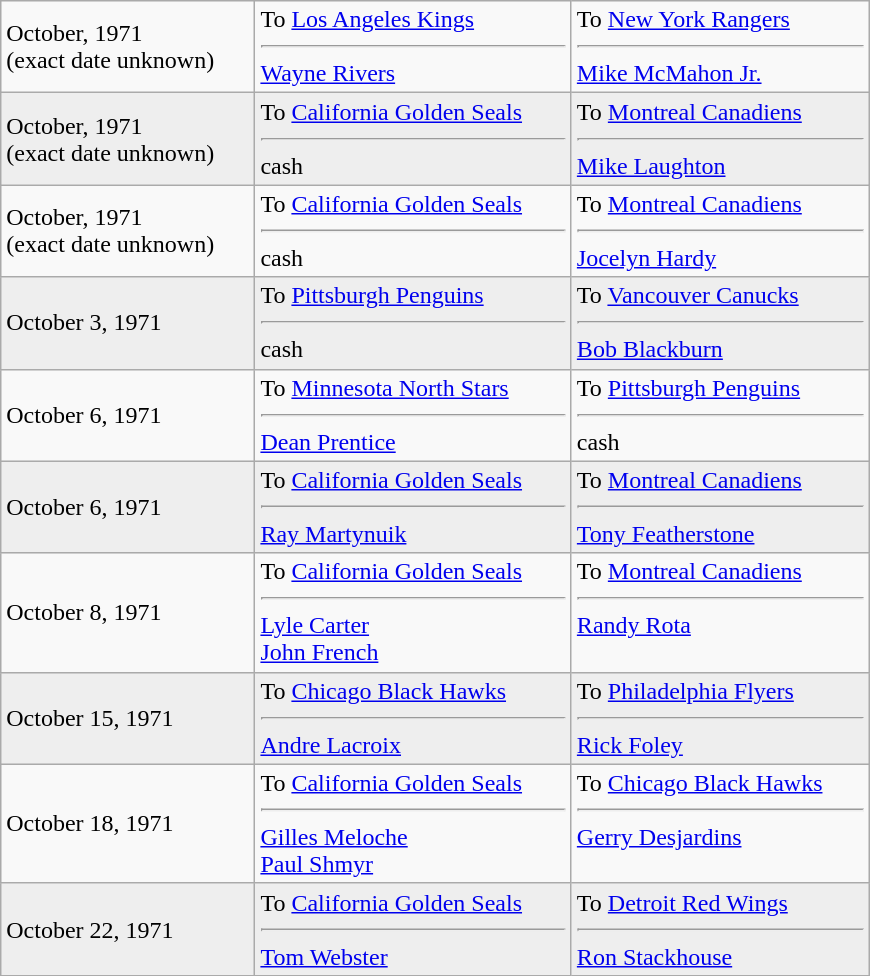<table class="wikitable" style="border:1px solid #999; width:580px;">
<tr>
<td>October, 1971<br>(exact date unknown)</td>
<td valign="top">To <a href='#'>Los Angeles Kings</a><hr><a href='#'>Wayne Rivers</a></td>
<td valign="top">To <a href='#'>New York Rangers</a><hr><a href='#'>Mike McMahon Jr.</a></td>
</tr>
<tr bgcolor="#eeeeee">
<td>October, 1971<br>(exact date unknown)</td>
<td valign="top">To <a href='#'>California Golden Seals</a><hr>cash</td>
<td valign="top">To <a href='#'>Montreal Canadiens</a><hr><a href='#'>Mike Laughton</a></td>
</tr>
<tr>
<td>October, 1971<br>(exact date unknown)</td>
<td valign="top">To <a href='#'>California Golden Seals</a><hr>cash</td>
<td valign="top">To <a href='#'>Montreal Canadiens</a><hr><a href='#'>Jocelyn Hardy</a></td>
</tr>
<tr bgcolor="#eeeeee">
<td>October 3, 1971</td>
<td valign="top">To <a href='#'>Pittsburgh Penguins</a><hr>cash</td>
<td valign="top">To <a href='#'>Vancouver Canucks</a><hr><a href='#'>Bob Blackburn</a></td>
</tr>
<tr>
<td>October 6, 1971</td>
<td valign="top">To <a href='#'>Minnesota North Stars</a><hr><a href='#'>Dean Prentice</a></td>
<td valign="top">To <a href='#'>Pittsburgh Penguins</a><hr>cash</td>
</tr>
<tr bgcolor="#eeeeee">
<td>October 6, 1971</td>
<td valign="top">To <a href='#'>California Golden Seals</a><hr><a href='#'>Ray Martynuik</a></td>
<td valign="top">To <a href='#'>Montreal Canadiens</a><hr><a href='#'>Tony Featherstone</a></td>
</tr>
<tr>
<td>October 8, 1971</td>
<td valign="top">To <a href='#'>California Golden Seals</a><hr><a href='#'>Lyle Carter</a><br><a href='#'>John French</a></td>
<td valign="top">To <a href='#'>Montreal Canadiens</a><hr><a href='#'>Randy Rota</a></td>
</tr>
<tr bgcolor="#eeeeee">
<td>October 15, 1971</td>
<td valign="top">To <a href='#'>Chicago Black Hawks</a><hr><a href='#'>Andre Lacroix</a></td>
<td valign="top">To <a href='#'>Philadelphia Flyers</a><hr><a href='#'>Rick Foley</a></td>
</tr>
<tr>
<td>October 18, 1971</td>
<td valign="top">To <a href='#'>California Golden Seals</a><hr><a href='#'>Gilles Meloche</a><br><a href='#'>Paul Shmyr</a></td>
<td valign="top">To <a href='#'>Chicago Black Hawks</a><hr><a href='#'>Gerry Desjardins</a></td>
</tr>
<tr bgcolor="#eeeeee">
<td>October 22, 1971</td>
<td valign="top">To <a href='#'>California Golden Seals</a><hr><a href='#'>Tom Webster</a></td>
<td valign="top">To <a href='#'>Detroit Red Wings</a><hr><a href='#'>Ron Stackhouse</a></td>
</tr>
</table>
